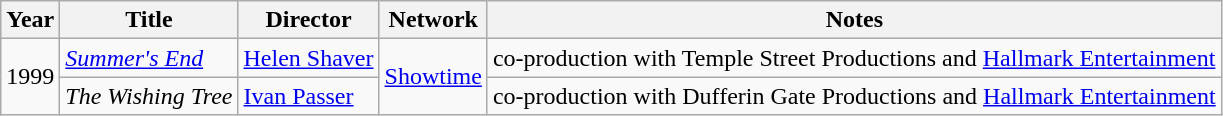<table class="wikitable sortable">
<tr>
<th>Year</th>
<th>Title</th>
<th>Director</th>
<th>Network</th>
<th>Notes</th>
</tr>
<tr>
<td rowspan="2">1999</td>
<td><em><a href='#'>Summer's End</a></em></td>
<td><a href='#'>Helen Shaver</a></td>
<td rowspan="2"><a href='#'>Showtime</a></td>
<td>co-production with Temple Street Productions and <a href='#'>Hallmark Entertainment</a></td>
</tr>
<tr>
<td><em>The Wishing Tree</em></td>
<td><a href='#'>Ivan Passer</a></td>
<td>co-production with Dufferin Gate Productions and <a href='#'>Hallmark Entertainment</a></td>
</tr>
</table>
